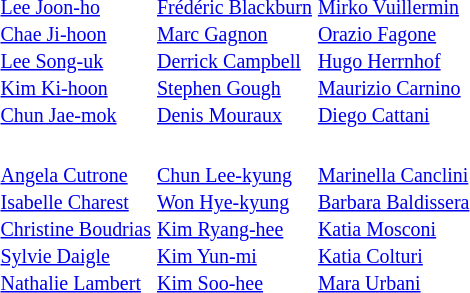<table>
<tr>
<th scope=row style="text-align:left"></th>
<td valign="top"><strong></strong><br><small><a href='#'>Lee Joon-ho</a><br><a href='#'>Chae Ji-hoon</a><br><a href='#'>Lee Song-uk</a><br><a href='#'>Kim Ki-hoon</a><br><a href='#'>Chun Jae-mok</a></small></td>
<td valign="top"><strong></strong><br><small><a href='#'>Frédéric Blackburn</a><br><a href='#'>Marc Gagnon</a><br><a href='#'>Derrick Campbell</a><br><a href='#'>Stephen Gough</a><br><a href='#'>Denis Mouraux</a></small></td>
<td valign="top"><strong></strong><br><small><a href='#'>Mirko Vuillermin</a><br><a href='#'>Orazio Fagone</a><br><a href='#'>Hugo Herrnhof</a><br><a href='#'>Maurizio Carnino</a><br><a href='#'>Diego Cattani</a></small></td>
</tr>
<tr>
<th scope=row style="text-align:left"></th>
<td valign="top"><strong></strong><br><small><a href='#'>Angela Cutrone</a><br><a href='#'>Isabelle Charest</a><br><a href='#'>Christine Boudrias</a><br><a href='#'>Sylvie Daigle</a><br><a href='#'>Nathalie Lambert</a></small></td>
<td valign="top"><strong></strong><br><small><a href='#'>Chun Lee-kyung</a><br><a href='#'>Won Hye-kyung</a><br><a href='#'>Kim Ryang-hee</a><br><a href='#'>Kim Yun-mi</a><br><a href='#'>Kim Soo-hee</a></small></td>
<td valign="top"><strong></strong><br><small><a href='#'>Marinella Canclini</a><br><a href='#'>Barbara Baldissera</a><br><a href='#'>Katia Mosconi</a><br><a href='#'>Katia Colturi</a><br><a href='#'>Mara Urbani</a></small></td>
</tr>
</table>
